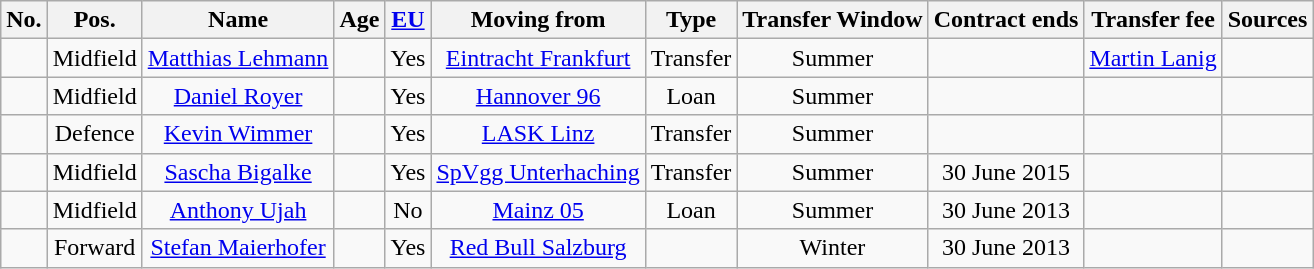<table class="wikitable" Style="text-align: center">
<tr>
<th>No.</th>
<th>Pos.</th>
<th>Name</th>
<th>Age</th>
<th><a href='#'>EU</a></th>
<th>Moving from</th>
<th>Type</th>
<th>Transfer Window</th>
<th>Contract ends</th>
<th>Transfer fee</th>
<th>Sources</th>
</tr>
<tr>
<td></td>
<td>Midfield</td>
<td><a href='#'>Matthias Lehmann</a></td>
<td></td>
<td>Yes</td>
<td><a href='#'>Eintracht Frankfurt</a></td>
<td>Transfer</td>
<td>Summer</td>
<td></td>
<td><a href='#'>Martin Lanig</a></td>
<td></td>
</tr>
<tr>
<td></td>
<td>Midfield</td>
<td><a href='#'>Daniel Royer</a></td>
<td></td>
<td>Yes</td>
<td><a href='#'>Hannover 96</a></td>
<td>Loan</td>
<td>Summer</td>
<td></td>
<td></td>
<td></td>
</tr>
<tr>
<td></td>
<td>Defence</td>
<td><a href='#'>Kevin Wimmer</a></td>
<td></td>
<td>Yes</td>
<td><a href='#'>LASK Linz</a></td>
<td>Transfer</td>
<td>Summer</td>
<td></td>
<td></td>
<td></td>
</tr>
<tr>
<td></td>
<td>Midfield</td>
<td><a href='#'>Sascha Bigalke</a></td>
<td></td>
<td>Yes</td>
<td><a href='#'>SpVgg Unterhaching</a></td>
<td>Transfer</td>
<td>Summer</td>
<td>30 June 2015</td>
<td></td>
<td></td>
</tr>
<tr>
<td></td>
<td>Midfield</td>
<td><a href='#'>Anthony Ujah</a></td>
<td></td>
<td>No</td>
<td><a href='#'>Mainz 05</a></td>
<td>Loan</td>
<td>Summer</td>
<td>30 June 2013</td>
<td></td>
<td></td>
</tr>
<tr>
<td></td>
<td>Forward</td>
<td><a href='#'>Stefan Maierhofer</a></td>
<td></td>
<td>Yes</td>
<td><a href='#'>Red Bull Salzburg</a></td>
<td></td>
<td>Winter</td>
<td>30 June 2013</td>
<td></td>
<td></td>
</tr>
</table>
